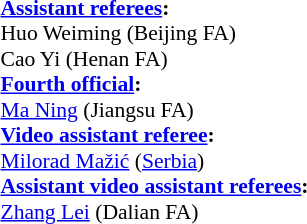<table style="width:100%; font-size:90%;">
<tr>
<td><br><strong><a href='#'>Assistant referees</a>:</strong>
<br>Huo Weiming (Beijing FA)
<br>Cao Yi (Henan FA)
<br><strong><a href='#'>Fourth official</a>:</strong>
<br><a href='#'>Ma Ning</a> (Jiangsu FA) 
<br><strong><a href='#'>Video assistant referee</a>:</strong>
<br><a href='#'>Milorad Mažić</a> (<a href='#'>Serbia</a>)
<br><strong><a href='#'>Assistant video assistant referees</a>:</strong>
<br><a href='#'>Zhang Lei</a> (Dalian FA)</td>
</tr>
</table>
